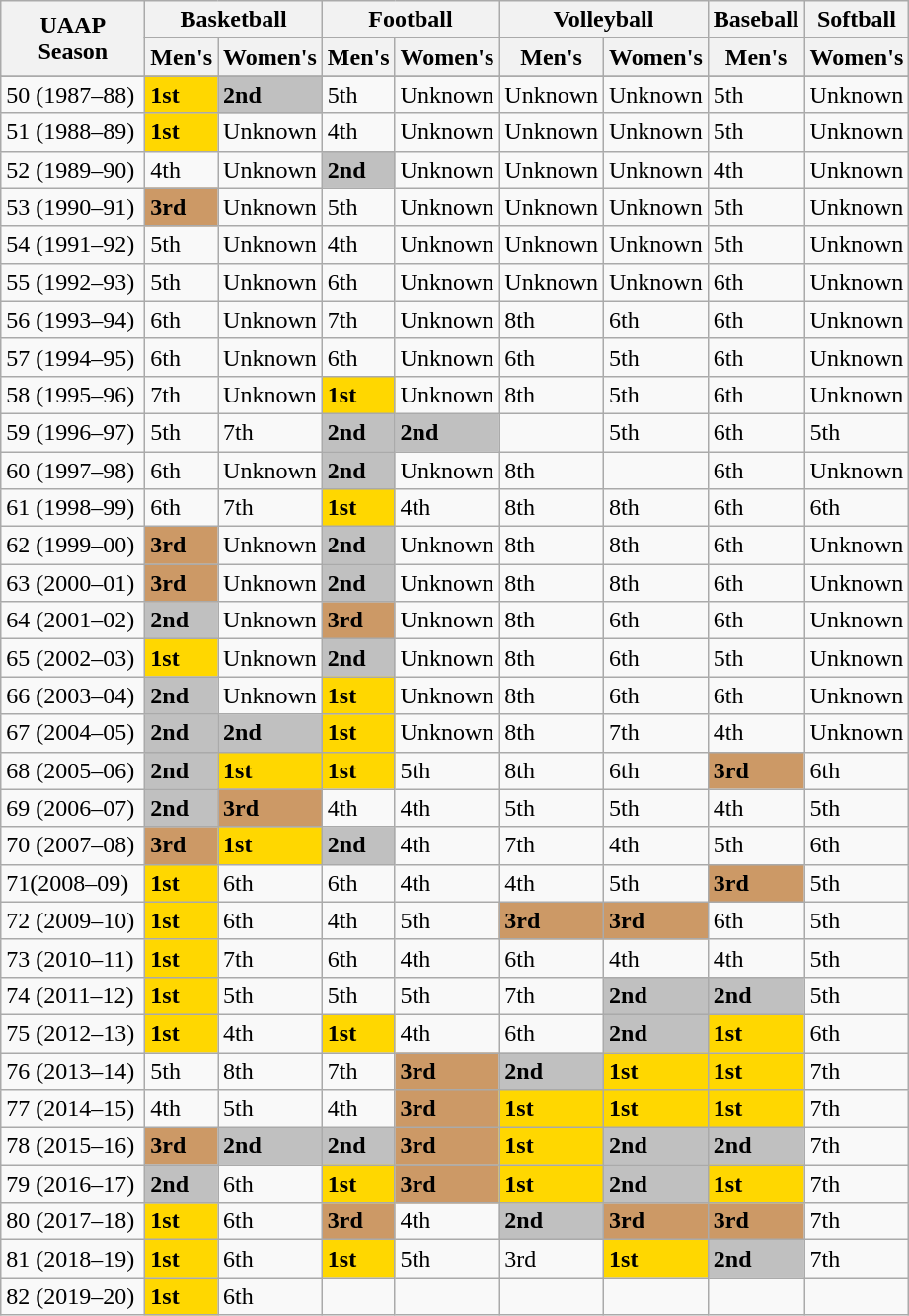<table class=wikitable>
<tr>
<th rowspan="2" style="width:90px;">UAAP Season</th>
<th colspan=2>Basketball</th>
<th colspan=2>Football</th>
<th colspan=2>Volleyball</th>
<th colspan=1>Baseball</th>
<th colspan=1>Softball</th>
</tr>
<tr>
<th>Men's</th>
<th>Women's</th>
<th>Men's</th>
<th>Women's</th>
<th>Men's</th>
<th>Women's</th>
<th>Men's</th>
<th>Women's</th>
</tr>
<tr bgcolor="#FFFFFF">
</tr>
<tr>
<td>50 (1987–88)</td>
<td bgcolor="gold"><strong>1st</strong></td>
<td bgcolor="silver"><strong>2nd</strong></td>
<td>5th</td>
<td>Unknown</td>
<td>Unknown</td>
<td>Unknown</td>
<td>5th</td>
<td>Unknown</td>
</tr>
<tr>
<td>51 (1988–89)</td>
<td bgcolor="gold"><strong>1st</strong></td>
<td>Unknown</td>
<td>4th</td>
<td>Unknown</td>
<td>Unknown</td>
<td>Unknown</td>
<td>5th</td>
<td>Unknown</td>
</tr>
<tr>
<td>52 (1989–90)</td>
<td>4th</td>
<td>Unknown</td>
<td bgcolor="silver"><strong>2nd</strong></td>
<td>Unknown</td>
<td>Unknown</td>
<td>Unknown</td>
<td>4th</td>
<td>Unknown</td>
</tr>
<tr>
<td>53 (1990–91)</td>
<td bgcolor="CC9966"><strong>3rd</strong></td>
<td>Unknown</td>
<td>5th</td>
<td>Unknown</td>
<td>Unknown</td>
<td>Unknown</td>
<td>5th</td>
<td>Unknown</td>
</tr>
<tr>
<td>54 (1991–92)</td>
<td>5th</td>
<td>Unknown</td>
<td>4th</td>
<td>Unknown</td>
<td>Unknown</td>
<td>Unknown</td>
<td>5th</td>
<td>Unknown</td>
</tr>
<tr>
<td>55 (1992–93)</td>
<td>5th</td>
<td>Unknown</td>
<td>6th</td>
<td>Unknown</td>
<td>Unknown</td>
<td>Unknown</td>
<td>6th</td>
<td>Unknown</td>
</tr>
<tr>
<td>56 (1993–94)</td>
<td>6th</td>
<td>Unknown</td>
<td>7th</td>
<td>Unknown</td>
<td>8th</td>
<td>6th</td>
<td>6th</td>
<td>Unknown</td>
</tr>
<tr>
<td>57 (1994–95)</td>
<td>6th</td>
<td>Unknown</td>
<td>6th</td>
<td>Unknown</td>
<td>6th</td>
<td>5th</td>
<td>6th</td>
<td>Unknown</td>
</tr>
<tr>
<td>58 (1995–96)</td>
<td>7th</td>
<td>Unknown</td>
<td bgcolor="gold"><strong>1st</strong></td>
<td>Unknown</td>
<td>8th</td>
<td>5th</td>
<td>6th</td>
<td>Unknown</td>
</tr>
<tr>
<td>59 (1996–97)</td>
<td>5th</td>
<td>7th</td>
<td bgcolor="silver"><strong>2nd</strong></td>
<td bgcolor="silver"><strong>2nd</strong></td>
<td></td>
<td>5th</td>
<td>6th</td>
<td>5th</td>
</tr>
<tr>
<td>60 (1997–98)</td>
<td>6th</td>
<td>Unknown</td>
<td bgcolor="silver"><strong>2nd</strong></td>
<td>Unknown</td>
<td>8th</td>
<td></td>
<td>6th</td>
<td>Unknown</td>
</tr>
<tr>
<td>61 (1998–99)</td>
<td>6th</td>
<td>7th</td>
<td bgcolor="gold"><strong>1st</strong></td>
<td>4th</td>
<td>8th</td>
<td>8th</td>
<td>6th</td>
<td>6th</td>
</tr>
<tr>
<td>62 (1999–00)</td>
<td bgcolor="CC9966"><strong>3rd</strong></td>
<td>Unknown</td>
<td bgcolor="silver"><strong>2nd</strong></td>
<td>Unknown</td>
<td>8th</td>
<td>8th</td>
<td>6th</td>
<td>Unknown</td>
</tr>
<tr>
<td>63 (2000–01)</td>
<td bgcolor="CC9966"><strong>3rd</strong></td>
<td>Unknown</td>
<td bgcolor="silver"><strong>2nd</strong></td>
<td>Unknown</td>
<td>8th</td>
<td>8th</td>
<td>6th</td>
<td>Unknown</td>
</tr>
<tr>
<td>64 (2001–02)</td>
<td bgcolor="silver"><strong>2nd</strong></td>
<td>Unknown</td>
<td bgcolor="CC9966"><strong>3rd</strong></td>
<td>Unknown</td>
<td>8th</td>
<td>6th</td>
<td>6th</td>
<td>Unknown</td>
</tr>
<tr>
<td>65 (2002–03)</td>
<td bgcolor="gold"><strong>1st</strong></td>
<td>Unknown</td>
<td bgcolor="silver"><strong>2nd</strong></td>
<td>Unknown</td>
<td>8th</td>
<td>6th</td>
<td>5th</td>
<td>Unknown</td>
</tr>
<tr>
<td>66 (2003–04)</td>
<td bgcolor="silver"><strong>2nd</strong></td>
<td>Unknown</td>
<td bgcolor="gold"><strong>1st</strong></td>
<td>Unknown</td>
<td>8th</td>
<td>6th</td>
<td>6th</td>
<td>Unknown</td>
</tr>
<tr>
<td>67 (2004–05)</td>
<td bgcolor="silver"><strong>2nd</strong></td>
<td bgcolor="silver"><strong>2nd</strong></td>
<td bgcolor="gold"><strong>1st</strong></td>
<td>Unknown</td>
<td>8th</td>
<td>7th</td>
<td>4th</td>
<td>Unknown</td>
</tr>
<tr>
<td>68 (2005–06)</td>
<td bgcolor="silver"><strong>2nd</strong></td>
<td bgcolor="gold"><strong>1st</strong></td>
<td bgcolor="gold"><strong>1st</strong></td>
<td>5th</td>
<td>8th</td>
<td>6th</td>
<td bgcolor="CC9966"><strong>3rd</strong></td>
<td>6th</td>
</tr>
<tr>
<td>69 (2006–07)</td>
<td bgcolor="silver"><strong>2nd</strong></td>
<td bgcolor="CC9966"><strong>3rd</strong></td>
<td>4th</td>
<td>4th</td>
<td>5th</td>
<td>5th</td>
<td>4th</td>
<td>5th</td>
</tr>
<tr>
<td>70 (2007–08)</td>
<td bgcolor="CC9966"><strong>3rd</strong></td>
<td bgcolor="gold"><strong>1st</strong></td>
<td bgcolor="silver"><strong>2nd</strong></td>
<td>4th</td>
<td>7th</td>
<td>4th</td>
<td>5th</td>
<td>6th</td>
</tr>
<tr>
<td>71(2008–09)</td>
<td bgcolor="gold"><strong>1st</strong></td>
<td>6th</td>
<td>6th</td>
<td>4th</td>
<td>4th</td>
<td>5th</td>
<td bgcolor="CC9966"><strong>3rd</strong></td>
<td>5th</td>
</tr>
<tr>
<td>72 (2009–10)</td>
<td bgcolor="gold"><strong>1st</strong></td>
<td>6th</td>
<td>4th</td>
<td>5th</td>
<td bgcolor="CC9966"><strong>3rd</strong></td>
<td bgcolor="CC9966"><strong>3rd</strong></td>
<td>6th</td>
<td>5th</td>
</tr>
<tr>
<td>73 (2010–11)</td>
<td bgcolor="gold"><strong>1st</strong></td>
<td>7th</td>
<td>6th</td>
<td>4th</td>
<td>6th</td>
<td>4th</td>
<td>4th</td>
<td>5th</td>
</tr>
<tr>
<td>74 (2011–12)</td>
<td bgcolor="gold"><strong>1st</strong></td>
<td>5th</td>
<td>5th</td>
<td>5th</td>
<td>7th</td>
<td bgcolor="silver"><strong>2nd</strong></td>
<td bgcolor="silver"><strong>2nd</strong></td>
<td>5th</td>
</tr>
<tr>
<td>75 (2012–13)</td>
<td bgcolor="gold"><strong>1st</strong></td>
<td>4th</td>
<td bgcolor="gold"><strong>1st</strong></td>
<td>4th</td>
<td>6th</td>
<td bgcolor="silver"><strong>2nd</strong></td>
<td bgcolor="gold"><strong>1st</strong></td>
<td>6th</td>
</tr>
<tr>
<td>76 (2013–14)</td>
<td>5th</td>
<td>8th</td>
<td>7th</td>
<td bgcolor="CC9966"><strong>3rd</strong></td>
<td bgcolor="silver"><strong>2nd</strong></td>
<td bgcolor="gold"><strong>1st</strong></td>
<td bgcolor="gold"><strong>1st</strong></td>
<td>7th</td>
</tr>
<tr>
<td>77 (2014–15)</td>
<td>4th</td>
<td>5th</td>
<td>4th</td>
<td bgcolor="CC9966"><strong>3rd</strong></td>
<td bgcolor="gold"><strong>1st</strong></td>
<td bgcolor="gold"><strong>1st</strong></td>
<td bgcolor="gold"><strong>1st</strong></td>
<td>7th</td>
</tr>
<tr>
<td>78 (2015–16)</td>
<td bgcolor="CC9966"><strong>3rd</strong></td>
<td bgcolor="silver"><strong>2nd</strong></td>
<td bgcolor="silver"><strong>2nd</strong></td>
<td bgcolor="CC9966"><strong>3rd</strong></td>
<td bgcolor="gold"><strong>1st</strong></td>
<td bgcolor="silver"><strong>2nd</strong></td>
<td bgcolor="silver"><strong>2nd</strong></td>
<td>7th</td>
</tr>
<tr>
<td>79 (2016–17)</td>
<td bgcolor="silver"><strong>2nd</strong></td>
<td>6th</td>
<td bgcolor="gold"><strong>1st</strong></td>
<td bgcolor="CC9966"><strong>3rd</strong></td>
<td bgcolor="gold"><strong>1st</strong></td>
<td bgcolor="silver"><strong>2nd</strong></td>
<td bgcolor="gold"><strong>1st</strong></td>
<td>7th</td>
</tr>
<tr>
<td>80 (2017–18)</td>
<td bgcolor="gold"><strong>1st</strong></td>
<td>6th</td>
<td bgcolor="CC9966"><strong>3rd</strong></td>
<td>4th</td>
<td bgcolor="silver"><strong>2nd</strong></td>
<td bgcolor="CC9966"><strong>3rd</strong></td>
<td bgcolor="CC9966"><strong>3rd</strong></td>
<td>7th</td>
</tr>
<tr>
<td>81 (2018–19)</td>
<td bgcolor="gold"><strong>1st</strong></td>
<td>6th</td>
<td bgcolor="gold"><strong>1st</strong></td>
<td>5th</td>
<td>3rd</td>
<td bgcolor="gold"><strong>1st</strong></td>
<td bgcolor="silver"><strong>2nd</strong></td>
<td>7th</td>
</tr>
<tr>
<td>82 (2019–20)</td>
<td bgcolor="gold"><strong>1st</strong></td>
<td>6th</td>
<td></td>
<td></td>
<td></td>
<td></td>
<td></td>
<td></td>
</tr>
</table>
